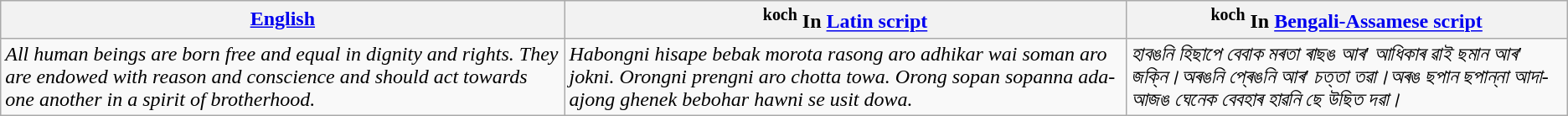<table class="wikitable">
<tr>
<th><a href='#'>English</a></th>
<th><sup>koch</sup> In <a href='#'>Latin script</a></th>
<th><sup>koch</sup> In <a href='#'>Bengali-Assamese script</a></th>
</tr>
<tr>
<td><em>All human beings are born free and equal in dignity and rights. They are endowed with reason and conscience and should act towards one another in a spirit of brotherhood.</em></td>
<td><em>Habongni hisape bebak morota rasong aro adhikar wai soman aro jokni. Orongni prengni aro chotta towa. Orong sopan sopanna ada-ajong ghenek bebohar hawni se usit dowa.</em></td>
<td><em>হাবঙনি হিছাপে বেবাক মৰতা ৰাছঙ আৰ' আধিকাৰ ৱাই ছমান আৰ' জক্নি।অৰঙনি প্ৰেঙনি আৰ' চত্তা তৱা।অৰঙ ছপান ছপান্না আদা-আজঙ ঘেনেক বেবহাৰ হাৱনি ছে উছিত দৱা।</em></td>
</tr>
</table>
